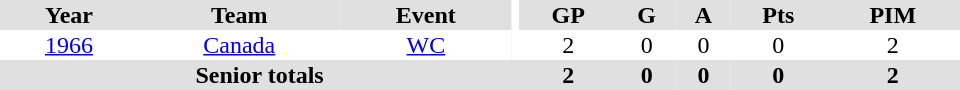<table border="0" cellpadding="1" cellspacing="0" ID="Table3" style="text-align:center; width:40em">
<tr bgcolor="#e0e0e0">
<th>Year</th>
<th>Team</th>
<th>Event</th>
<th rowspan="102" bgcolor="#ffffff"></th>
<th>GP</th>
<th>G</th>
<th>A</th>
<th>Pts</th>
<th>PIM</th>
</tr>
<tr>
<td><a href='#'>1966</a></td>
<td><a href='#'>Canada</a></td>
<td><a href='#'>WC</a></td>
<td>2</td>
<td>0</td>
<td>0</td>
<td>0</td>
<td>2</td>
</tr>
<tr bgcolor="#e0e0e0">
<th colspan="4">Senior totals</th>
<th>2</th>
<th>0</th>
<th>0</th>
<th>0</th>
<th>2</th>
</tr>
</table>
